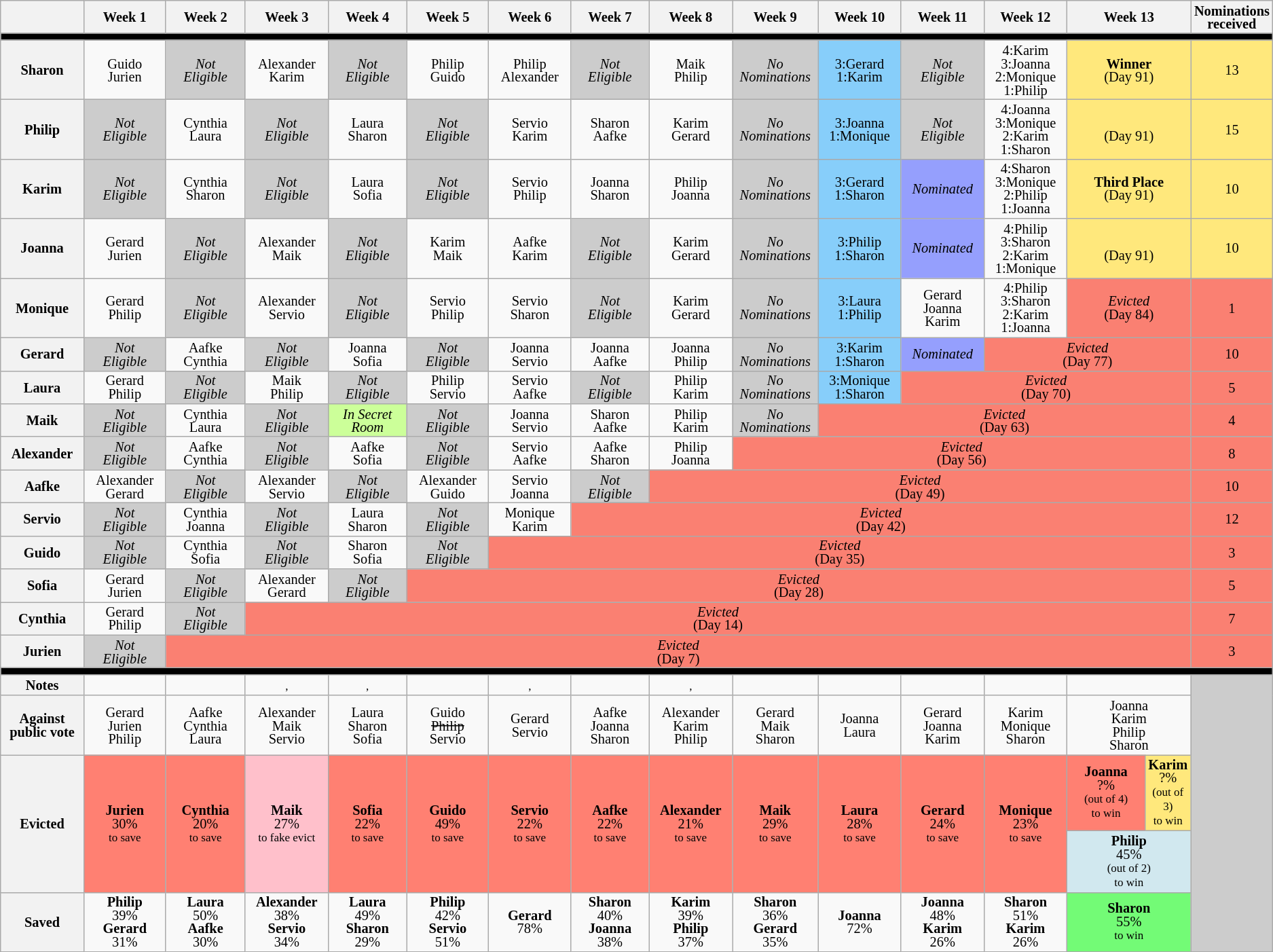<table class="wikitable" style="text-align:center; font-size:85%; line-height:13px;">
<tr>
<th style="width: 7%;"></th>
<th style="width: 7%;">Week 1</th>
<th style="width: 7%;">Week 2</th>
<th style="width: 7%;">Week 3</th>
<th style="width: 7%;">Week 4</th>
<th style="width: 7%;">Week 5</th>
<th style="width: 7%;">Week 6</th>
<th style="width: 7%;">Week 7</th>
<th style="width: 7%;">Week 8</th>
<th style="width: 7%;">Week 9</th>
<th style="width: 7%;">Week 10</th>
<th style="width: 7%;">Week 11</th>
<th style="width: 7%;">Week 12</th>
<th style="width: 14%;" colspan=2>Week 13</th>
<th style="width: 1%;">Nominations<br>received</th>
</tr>
<tr>
<th style="background:#000;" colspan="16"></th>
</tr>
<tr>
<th>Sharon</th>
<td>Guido<br>Jurien</td>
<td style="background:#CCCCCC;"><em>Not<br>Eligible</em></td>
<td>Alexander<br>Karim</td>
<td style="background:#CCCCCC;"><em>Not<br>Eligible</em></td>
<td>Philip<br>Guido</td>
<td>Philip<br>Alexander</td>
<td style="background:#CCCCCC;"><em>Not<br>Eligible</em></td>
<td>Maik<br>Philip</td>
<td style="background:#CCCCCC;"><em>No<br>Nominations</em></td>
<td style="background:#87CEFA">3:Gerard<br>1:Karim</td>
<td style="background:#CCCCCC;"><em>Not<br>Eligible</em></td>
<td>4:Karim<br>3:Joanna<br>2:Monique<br>1:Philip</td>
<td style="background:#FFE87C" colspan=2><strong>Winner</strong><br>(Day 91)</td>
<td style="background:#FFE87C">13</td>
</tr>
<tr>
<th>Philip</th>
<td style="background:#CCCCCC;"><em>Not<br>Eligible</em></td>
<td>Cynthia<br>Laura</td>
<td style="background:#CCCCCC;"><em>Not<br>Eligible</em></td>
<td>Laura<br>Sharon</td>
<td style="background:#CCCCCC;"><em>Not<br>Eligible</em></td>
<td>Servio<br>Karim</td>
<td>Sharon<br>Aafke</td>
<td>Karim<br>Gerard</td>
<td style="background:#CCCCCC;"><em>No<br>Nominations</em></td>
<td style="background:#87CEFA">3:Joanna<br>1:Monique</td>
<td style="background:#CCCCCC;"><em>Not<br>Eligible</em></td>
<td>4:Joanna<br>3:Monique<br>2:Karim<br>1:Sharon</td>
<td style="background:#FFE87C" colspan=2><strong></strong><br>(Day 91)</td>
<td style="background:#FFE87C">15</td>
</tr>
<tr>
<th>Karim</th>
<td style="background:#CCCCCC;"><em>Not<br>Eligible</em></td>
<td>Cynthia<br>Sharon</td>
<td style="background:#CCCCCC;"><em>Not<br>Eligible</em></td>
<td>Laura<br>Sofia</td>
<td style="background:#CCCCCC;"><em>Not<br>Eligible</em></td>
<td>Servio<br>Philip</td>
<td>Joanna<br>Sharon</td>
<td>Philip<br>Joanna</td>
<td style="background:#CCCCCC;"><em>No<br>Nominations</em></td>
<td style="background:#87CEFA">3:Gerard<br>1:Sharon</td>
<td style="background:#959FFD;"><em>Nominated</em></td>
<td>4:Sharon<br>3:Monique<br>2:Philip<br>1:Joanna</td>
<td style="background:#FFE87C" colspan=2><strong>Third Place</strong><br>(Day 91)</td>
<td style="background:#FFE87C">10</td>
</tr>
<tr>
<th>Joanna</th>
<td>Gerard<br>Jurien</td>
<td style="background:#CCCCCC;"><em>Not<br>Eligible</em></td>
<td>Alexander<br>Maik</td>
<td style="background:#CCCCCC;"><em>Not<br>Eligible</em></td>
<td>Karim<br>Maik</td>
<td>Aafke<br>Karim</td>
<td style="background:#CCCCCC;"><em>Not<br>Eligible</em></td>
<td>Karim<br>Gerard</td>
<td style="background:#CCCCCC;"><em>No<br>Nominations</em></td>
<td style="background:#87CEFA">3:Philip<br>1:Sharon</td>
<td style="background:#959FFD;"><em>Nominated</em></td>
<td>4:Philip<br>3:Sharon<br>2:Karim<br>1:Monique</td>
<td style="background:#FFE87C" colspan=2><strong></strong><br>(Day 91)</td>
<td style="background:#FFE87C">10</td>
</tr>
<tr>
<th>Monique</th>
<td>Gerard<br>Philip</td>
<td style="background:#CCCCCC;"><em>Not<br>Eligible</em></td>
<td>Alexander<br>Servio</td>
<td style="background:#CCCCCC;"><em>Not<br>Eligible</em></td>
<td>Servio<br>Philip</td>
<td>Servio<br>Sharon</td>
<td style="background:#CCCCCC;"><em>Not<br>Eligible</em></td>
<td>Karim<br>Gerard</td>
<td style="background:#CCCCCC;"><em>No<br>Nominations</em></td>
<td style="background:#87CEFA">3:Laura<br>1:Philip</td>
<td>Gerard<br>Joanna<br>Karim</td>
<td>4:Philip<br>3:Sharon<br>2:Karim<br>1:Joanna</td>
<td style="background:#fa8072;" colspan=2><em>Evicted</em><br>(Day 84)</td>
<td style="background:#fa8072">1</td>
</tr>
<tr>
<th>Gerard</th>
<td style="background:#CCCCCC;"><em>Not<br>Eligible</em></td>
<td>Aafke<br>Cynthia</td>
<td style="background:#CCCCCC;"><em>Not<br>Eligible</em></td>
<td>Joanna<br>Sofia</td>
<td style="background:#CCCCCC;"><em>Not<br>Eligible</em></td>
<td>Joanna<br>Servio</td>
<td>Joanna<br>Aafke</td>
<td>Joanna<br>Philip</td>
<td style="background:#CCCCCC;"><em>No<br>Nominations</em></td>
<td style="background:#87CEFA">3:Karim<br>1:Sharon</td>
<td style="background:#959FFD;"><em>Nominated</em></td>
<td style="background:#fa8072;" colspan="3"><em>Evicted</em><br>(Day 77)</td>
<td style="background:#fa8072">10</td>
</tr>
<tr>
<th>Laura</th>
<td>Gerard<br>Philip</td>
<td style="background:#CCCCCC;"><em>Not<br>Eligible</em></td>
<td>Maik<br>Philip</td>
<td style="background:#CCCCCC;"><em>Not<br>Eligible</em></td>
<td>Philip<br>Servio</td>
<td>Servio<br>Aafke</td>
<td style="background:#CCCCCC;"><em>Not<br>Eligible</em></td>
<td>Philip<br>Karim</td>
<td style="background:#CCCCCC;"><em>No<br>Nominations</em></td>
<td style="background:#87CEFA">3:Monique<br>1:Sharon</td>
<td style="background:#fa8072;" colspan="4"><em>Evicted</em><br>(Day 70)</td>
<td style="background:#fa8072">5</td>
</tr>
<tr>
<th>Maik</th>
<td style="background:#CCCCCC;"><em>Not<br>Eligible</em></td>
<td>Cynthia<br>Laura</td>
<td style="background:#CCCCCC;"><em>Not<br>Eligible</em></td>
<td style="background:#CCFF99;"><em>In Secret<br>Room</em></td>
<td style="background:#CCCCCC;"><em>Not<br>Eligible</em></td>
<td>Joanna<br>Servio</td>
<td>Sharon<br>Aafke</td>
<td>Philip<br>Karim</td>
<td style="background:#CCCCCC;"><em>No<br>Nominations</em></td>
<td style="background:#fa8072;" colspan="5"><em>Evicted</em><br>(Day 63)</td>
<td style="background:#fa8072">4</td>
</tr>
<tr>
<th>Alexander</th>
<td style="background:#CCCCCC;"><em>Not<br>Eligible</em></td>
<td>Aafke<br>Cynthia</td>
<td style="background:#CCCCCC;"><em>Not<br>Eligible</em></td>
<td>Aafke<br>Sofia</td>
<td style="background:#CCCCCC;"><em>Not<br>Eligible</em></td>
<td>Servio<br>Aafke</td>
<td>Aafke<br>Sharon</td>
<td>Philip<br>Joanna</td>
<td style="background:#fa8072;" colspan="6"><em>Evicted</em><br>(Day 56)</td>
<td style="background:#fa8072">8</td>
</tr>
<tr>
<th>Aafke</th>
<td>Alexander<br>Gerard</td>
<td style="background:#CCCCCC;"><em>Not<br>Eligible</em></td>
<td>Alexander<br>Servio</td>
<td style="background:#CCCCCC;"><em>Not<br>Eligible</em></td>
<td>Alexander<br>Guido</td>
<td>Servio<br>Joanna</td>
<td style="background:#CCCCCC;"><em>Not<br>Eligible</em></td>
<td style="background:#fa8072;" colspan="7"><em>Evicted</em><br>(Day 49)</td>
<td style="background:#fa8072">10</td>
</tr>
<tr>
<th>Servio</th>
<td style="background:#CCCCCC;"><em>Not<br>Eligible</em></td>
<td>Cynthia<br>Joanna</td>
<td style="background:#CCCCCC;"><em>Not<br>Eligible</em></td>
<td>Laura<br>Sharon</td>
<td style="background:#CCCCCC;"><em>Not<br>Eligible</em></td>
<td>Monique<br>Karim</td>
<td style="background:#fa8072;" colspan="8"><em>Evicted</em><br>(Day 42)</td>
<td style="background:#fa8072">12</td>
</tr>
<tr>
<th>Guido</th>
<td style="background:#CCCCCC;"><em>Not<br>Eligible</em></td>
<td>Cynthia<br>Sofia</td>
<td style="background:#CCCCCC;"><em>Not<br>Eligible</em></td>
<td>Sharon<br>Sofia</td>
<td style="background:#CCCCCC;"><em>Not<br>Eligible</em></td>
<td style="background:#fa8072;" colspan="9"><em>Evicted</em><br>(Day 35)</td>
<td style="background:#fa8072">3</td>
</tr>
<tr>
<th>Sofia</th>
<td>Gerard<br>Jurien</td>
<td style="background:#CCCCCC;"><em>Not<br>Eligible</em></td>
<td>Alexander<br>Gerard</td>
<td style="background:#CCCCCC;"><em>Not<br>Eligible</em></td>
<td style="background:#fa8072;" colspan="10"><em>Evicted</em><br>(Day 28)</td>
<td style="background:#fa8072">5</td>
</tr>
<tr>
<th>Cynthia</th>
<td>Gerard<br>Philip</td>
<td style="background:#CCCCCC;"><em>Not<br>Eligible</em></td>
<td style="background:#fa8072;" colspan="12"><em>Evicted</em><br>(Day 14)</td>
<td style="background:#fa8072">7</td>
</tr>
<tr>
<th>Jurien</th>
<td style="background:#CCCCCC;"><em>Not<br>Eligible</em></td>
<td style="background:#fa8072;" colspan="13"><em>Evicted</em><br>(Day 7)</td>
<td style="background:#fa8072">3</td>
</tr>
<tr>
<th style="background:#000;" colspan="16"></th>
</tr>
<tr>
<th>Notes</th>
<td><small> </small></td>
<td><small> </small></td>
<td><small>, </small></td>
<td><small>, </small></td>
<td><small> </small></td>
<td><small>, </small></td>
<td><small> </small></td>
<td><small>, </small></td>
<td><small> </small></td>
<td><small> </small></td>
<td></td>
<td></td>
<td colspan=2></td>
<td style="background:#ccc;" rowspan=5></td>
</tr>
<tr>
<th>Against<br>public vote</th>
<td>Gerard<br>Jurien<br>Philip</td>
<td>Aafke<br>Cynthia<br>Laura</td>
<td>Alexander<br>Maik<br>Servio</td>
<td>Laura<br>Sharon<br>Sofia</td>
<td>Guido<br><s>Philip</s><br>Servio</td>
<td>Gerard<br>Servio</td>
<td>Aafke<br>Joanna<br>Sharon</td>
<td>Alexander<br>Karim<br>Philip</td>
<td>Gerard<br>Maik<br>Sharon</td>
<td>Joanna<br>Laura</td>
<td>Gerard<br>Joanna<br>Karim</td>
<td>Karim<br>Monique<br>Sharon</td>
<td colspan=2>Joanna<br>Karim<br>Philip<br>Sharon</td>
</tr>
<tr>
<th rowspan=2>Evicted</th>
<td style="background:#FF8072" rowspan="2"><strong>Jurien</strong><br>30%<br><small>to save</small></td>
<td style="background:#FF8072" rowspan="2"><strong>Cynthia</strong><br>20%<br><small>to save</small></td>
<td style="background:#FFC0CB" rowspan="2"><strong>Maik</strong><br>27%<br><small>to fake evict</small></td>
<td style="background:#FF8072" rowspan="2"><strong>Sofia</strong><br>22%<br><small>to save</small></td>
<td style="background:#FF8072" rowspan="2"><strong>Guido</strong><br>49%<br><small>to save</small></td>
<td style="background:#FF8072" rowspan="2"><strong>Servio</strong><br>22%<br><small>to save</small></td>
<td style="background:#FF8072" rowspan="2"><strong>Aafke</strong><br>22%<br><small>to save</small></td>
<td style="background:#FF8072" rowspan="2"><strong>Alexander</strong><br>21%<br><small>to save</small></td>
<td style="background:#FF8072" rowspan="2"><strong>Maik</strong><br>29%<br><small>to save</small></td>
<td style="background:#FF8072" rowspan="2"><strong>Laura</strong><br>28%<br><small>to save</small></td>
<td style="background:#FF8072" rowspan="2"><strong>Gerard</strong><br>24%<br><small>to save</small></td>
<td style="background:#FF8072" rowspan="2"><strong>Monique</strong><br>23%<br><small>to save</small></td>
<td style="background:#FF8072"><strong>Joanna</strong><br>?%<br><small>(out of 4)<br>to win</small></td>
<td style="background:#FFE87C"><strong>Karim</strong><br>?%<br><small>(out of 3)<br>to win</small></td>
</tr>
<tr>
<td style="background:#D1E8EF" colspan=2><strong>Philip</strong><br>45%<br><small>(out of 2)<br>to win</small></td>
</tr>
<tr>
<th>Saved</th>
<td><strong>Philip</strong><br>39%<br><strong>Gerard</strong><br>31%</td>
<td><strong>Laura</strong><br>50%<br><strong>Aafke</strong><br>30%</td>
<td><strong>Alexander</strong><br>38%<br><strong>Servio</strong><br>34%</td>
<td><strong>Laura</strong><br>49%<br><strong>Sharon</strong><br>29%</td>
<td><strong>Philip</strong><br>42%<br><strong>Servio</strong><br>51%<br></td>
<td><strong>Gerard</strong><br>78%<br></td>
<td><strong>Sharon</strong><br>40%<br><strong>Joanna</strong><br>38%</td>
<td><strong>Karim</strong><br>39%<br><strong>Philip</strong><br>37%</td>
<td><strong>Sharon</strong><br>36%<br><strong>Gerard</strong><br>35%</td>
<td><strong>Joanna</strong><br>72%<br></td>
<td><strong>Joanna</strong><br>48%<br><strong>Karim</strong><br>26%</td>
<td><strong>Sharon</strong><br>51%<br><strong>Karim</strong><br>26%</td>
<td style="background:#73FB76" colspan=2><strong>Sharon</strong><br>55%<br><small>to win</small></td>
</tr>
</table>
